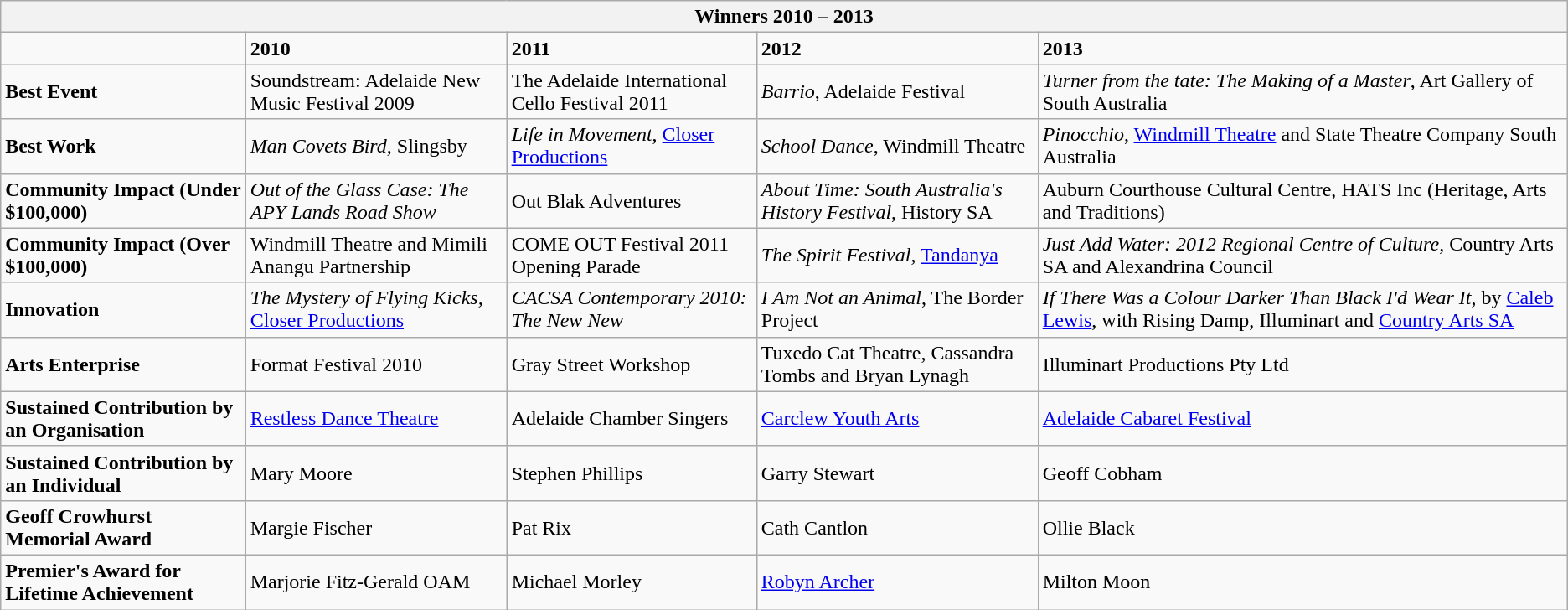<table class="wikitable">
<tr>
<th colspan="5"><strong>Winners 2010 – 2013</strong></th>
</tr>
<tr>
<td></td>
<td><strong>2010</strong></td>
<td><strong>2011</strong></td>
<td><strong>2012</strong></td>
<td><strong>2013</strong></td>
</tr>
<tr>
<td><strong>Best Event</strong></td>
<td>Soundstream: Adelaide New Music Festival 2009</td>
<td>The Adelaide International Cello Festival 2011</td>
<td><em>Barrio</em>, Adelaide Festival</td>
<td><em>Turner from the tate: The Making of a Master</em>, Art Gallery of South Australia</td>
</tr>
<tr>
<td><strong>Best Work</strong></td>
<td><em>Man Covets Bird,</em> Slingsby</td>
<td><em>Life in Movement</em>, <a href='#'>Closer Productions</a></td>
<td><em>School Dance</em>, Windmill Theatre</td>
<td><em>Pinocchio</em>, <a href='#'>Windmill Theatre</a> and State Theatre Company South Australia</td>
</tr>
<tr>
<td><strong>Community Impact (Under $100,000)</strong></td>
<td><em>Out of the Glass Case: The APY Lands Road Show</em></td>
<td>Out Blak Adventures</td>
<td><em>About Time: South Australia's History Festival</em>, History SA</td>
<td>Auburn Courthouse Cultural Centre, HATS Inc (Heritage, Arts and Traditions)</td>
</tr>
<tr>
<td><strong>Community Impact (Over $100,000)</strong></td>
<td>Windmill Theatre and Mimili Anangu Partnership</td>
<td>COME OUT Festival 2011 Opening Parade</td>
<td><em>The Spirit Festival</em>, <a href='#'>Tandanya</a></td>
<td><em>Just Add Water: 2012 Regional Centre of Culture,</em> Country Arts SA and Alexandrina Council</td>
</tr>
<tr>
<td><strong>Innovation</strong></td>
<td><em>The Mystery of Flying Kicks,</em> <a href='#'>Closer Productions</a></td>
<td><em>CACSA Contemporary 2010: The New New</em></td>
<td><em>I Am Not an Animal</em>, The Border Project</td>
<td><em>If There Was a Colour Darker Than Black I'd Wear It</em>, by <a href='#'>Caleb Lewis</a>, with Rising Damp, Illuminart and <a href='#'>Country Arts SA</a></td>
</tr>
<tr>
<td><strong>Arts Enterprise</strong></td>
<td>Format Festival 2010</td>
<td>Gray Street Workshop</td>
<td>Tuxedo Cat Theatre, Cassandra Tombs and Bryan Lynagh</td>
<td>Illuminart Productions Pty Ltd</td>
</tr>
<tr>
<td><strong>Sustained Contribution by an Organisation</strong></td>
<td><a href='#'>Restless Dance Theatre</a></td>
<td>Adelaide Chamber Singers</td>
<td><a href='#'>Carclew Youth Arts</a></td>
<td><a href='#'>Adelaide Cabaret Festival</a></td>
</tr>
<tr>
<td><strong>Sustained Contribution by an Individual</strong></td>
<td>Mary Moore</td>
<td>Stephen Phillips</td>
<td>Garry Stewart</td>
<td>Geoff Cobham</td>
</tr>
<tr>
<td><strong>Geoff Crowhurst Memorial Award</strong></td>
<td>Margie Fischer</td>
<td>Pat Rix</td>
<td>Cath Cantlon</td>
<td>Ollie Black</td>
</tr>
<tr>
<td><strong>Premier's Award for Lifetime Achievement</strong></td>
<td>Marjorie Fitz-Gerald OAM</td>
<td>Michael Morley</td>
<td><a href='#'>Robyn Archer</a></td>
<td>Milton Moon</td>
</tr>
</table>
